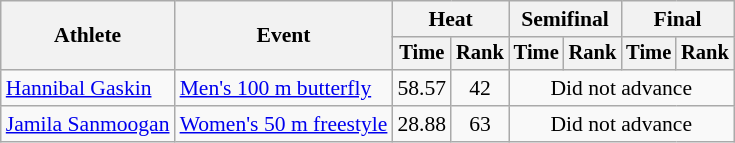<table class=wikitable style="font-size:90%">
<tr>
<th rowspan="2">Athlete</th>
<th rowspan="2">Event</th>
<th colspan="2">Heat</th>
<th colspan="2">Semifinal</th>
<th colspan="2">Final</th>
</tr>
<tr style="font-size:95%">
<th>Time</th>
<th>Rank</th>
<th>Time</th>
<th>Rank</th>
<th>Time</th>
<th>Rank</th>
</tr>
<tr align=center>
<td align=left><a href='#'>Hannibal Gaskin</a></td>
<td align=left><a href='#'>Men's 100 m butterfly</a></td>
<td>58.57</td>
<td>42</td>
<td colspan=4>Did not advance</td>
</tr>
<tr align=center>
<td align=left><a href='#'>Jamila Sanmoogan</a></td>
<td align=left><a href='#'>Women's 50 m freestyle</a></td>
<td>28.88</td>
<td>63</td>
<td colspan=4>Did not advance</td>
</tr>
</table>
